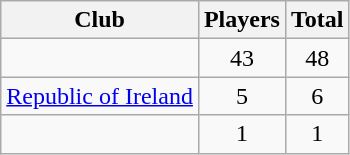<table class="wikitable sortable">
<tr>
<th>Club</th>
<th>Players</th>
<th>Total</th>
</tr>
<tr>
<td></td>
<td align=center>43</td>
<td align=center>48</td>
</tr>
<tr>
<td> <a href='#'>Republic of Ireland</a></td>
<td align=center>5</td>
<td align=center>6</td>
</tr>
<tr>
<td></td>
<td align=center>1</td>
<td align=center>1</td>
</tr>
</table>
